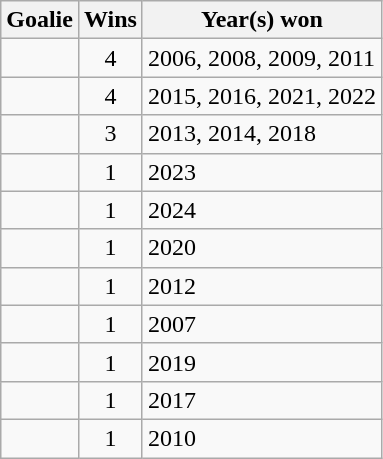<table class="wikitable sortable">
<tr>
<th>Goalie</th>
<th>Wins</th>
<th>Year(s) won</th>
</tr>
<tr>
<td></td>
<td align=center>4</td>
<td>2006, 2008, 2009, 2011</td>
</tr>
<tr>
<td></td>
<td align=center>4</td>
<td>2015, 2016, 2021, 2022</td>
</tr>
<tr>
<td></td>
<td align=center>3</td>
<td>2013, 2014, 2018</td>
</tr>
<tr>
<td></td>
<td align=center>1</td>
<td>2023</td>
</tr>
<tr>
<td></td>
<td align=center>1</td>
<td>2024</td>
</tr>
<tr>
<td></td>
<td align=center>1</td>
<td>2020</td>
</tr>
<tr>
<td> </td>
<td align=center>1</td>
<td>2012</td>
</tr>
<tr>
<td></td>
<td align=center>1</td>
<td>2007</td>
</tr>
<tr>
<td></td>
<td align=center>1</td>
<td>2019</td>
</tr>
<tr>
<td> </td>
<td align=center>1</td>
<td>2017</td>
</tr>
<tr>
<td></td>
<td align=center>1</td>
<td>2010</td>
</tr>
</table>
